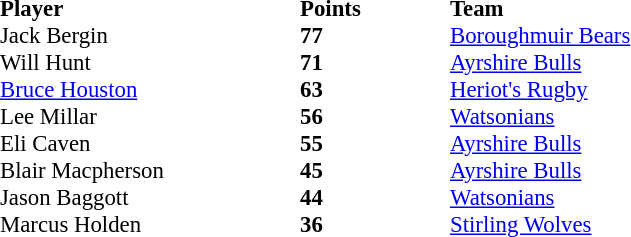<table style="font-size: 95%" cellspacing="0" cellpadding="0">
<tr>
<th style="width:200px;" align="left">Player</th>
<th width="100" align="left">Points</th>
<th style="width:150px;" align="left">Team</th>
</tr>
<tr>
<td> Jack Bergin</td>
<td><strong>77</strong></td>
<td><a href='#'>Boroughmuir Bears</a></td>
</tr>
<tr>
<td> Will Hunt</td>
<td><strong>71</strong></td>
<td><a href='#'>Ayrshire Bulls</a></td>
</tr>
<tr>
<td> <a href='#'>Bruce Houston</a></td>
<td><strong>63</strong></td>
<td><a href='#'>Heriot's Rugby</a></td>
</tr>
<tr>
<td> Lee Millar</td>
<td><strong>56</strong></td>
<td><a href='#'>Watsonians</a></td>
</tr>
<tr>
<td> Eli Caven</td>
<td><strong>55</strong></td>
<td><a href='#'>Ayrshire Bulls</a></td>
</tr>
<tr>
<td> Blair Macpherson</td>
<td><strong>45</strong></td>
<td><a href='#'>Ayrshire Bulls</a></td>
</tr>
<tr>
<td> Jason Baggott</td>
<td><strong>44</strong></td>
<td><a href='#'>Watsonians</a></td>
</tr>
<tr>
<td> Marcus Holden</td>
<td><strong>36</strong></td>
<td><a href='#'>Stirling Wolves</a></td>
</tr>
</table>
